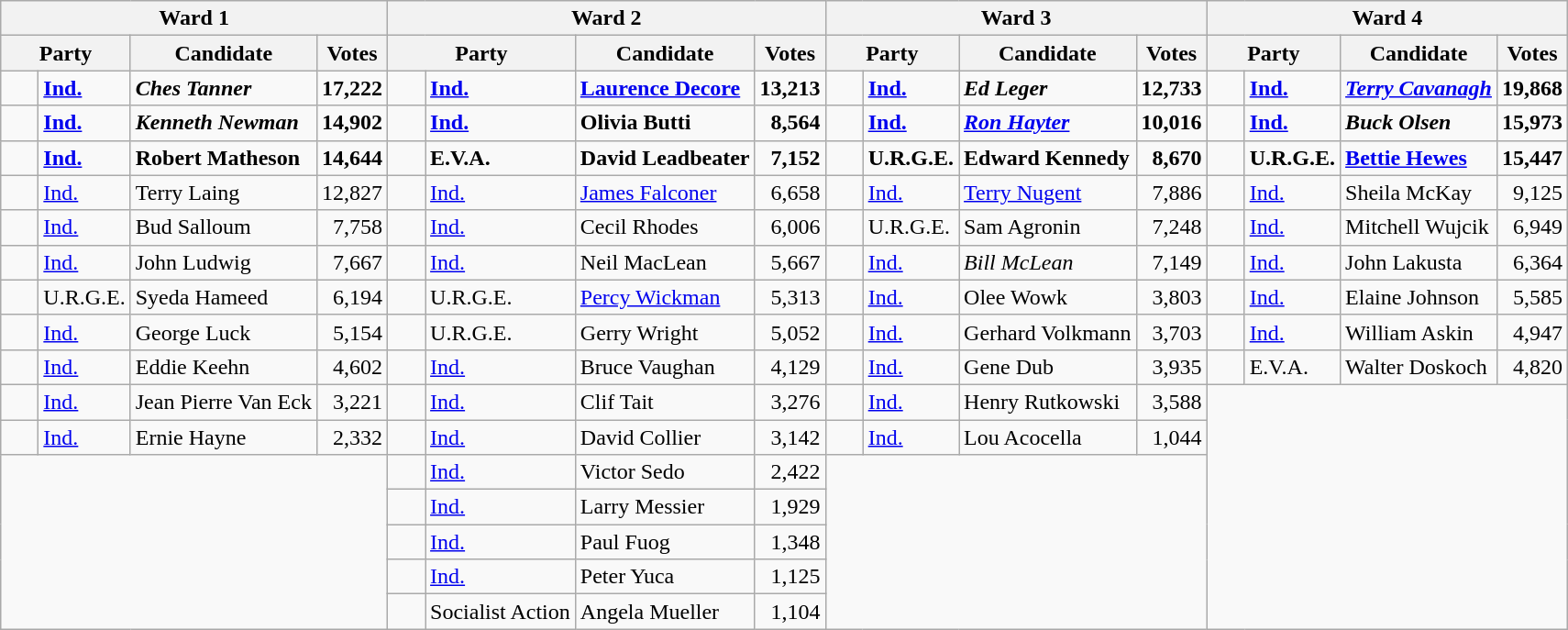<table class="wikitable">
<tr>
<th colspan="4"><strong>Ward 1</strong></th>
<th colspan="4"><strong>Ward 2</strong></th>
<th colspan="4"><strong>Ward 3</strong></th>
<th colspan="4"><strong>Ward 4</strong></th>
</tr>
<tr>
<th colspan="2">Party</th>
<th>Candidate</th>
<th>Votes</th>
<th colspan="2">Party</th>
<th>Candidate</th>
<th>Votes</th>
<th colspan="2">Party</th>
<th>Candidate</th>
<th>Votes</th>
<th colspan="2">Party</th>
<th>Candidate</th>
<th>Votes</th>
</tr>
<tr>
<td width=20px ></td>
<td><strong><a href='#'>Ind.</a></strong></td>
<td><strong><em>Ches Tanner</em></strong></td>
<td align="right"><strong>17,222</strong></td>
<td width=20px ></td>
<td><strong><a href='#'>Ind.</a></strong></td>
<td><strong><a href='#'>Laurence Decore</a></strong></td>
<td align="right"><strong>13,213</strong></td>
<td width=20px ></td>
<td><strong><a href='#'>Ind.</a></strong></td>
<td><strong><em>Ed Leger</em></strong></td>
<td align="right"><strong>12,733</strong></td>
<td width=20px ></td>
<td><strong><a href='#'>Ind.</a></strong></td>
<td><strong><em><a href='#'>Terry Cavanagh</a></em></strong></td>
<td align="right"><strong>19,868</strong></td>
</tr>
<tr>
<td width=20px ></td>
<td><strong><a href='#'>Ind.</a></strong></td>
<td><strong><em>Kenneth Newman</em></strong></td>
<td align="right"><strong>14,902</strong></td>
<td width=20px ></td>
<td><strong><a href='#'>Ind.</a></strong></td>
<td><strong>Olivia Butti</strong></td>
<td align="right"><strong>8,564</strong></td>
<td width=20px ></td>
<td><strong><a href='#'>Ind.</a></strong></td>
<td><strong><em><a href='#'>Ron Hayter</a></em></strong></td>
<td align="right"><strong>10,016</strong></td>
<td width=20px ></td>
<td><strong><a href='#'>Ind.</a></strong></td>
<td><strong><em>Buck Olsen</em></strong></td>
<td align="right"><strong>15,973</strong></td>
</tr>
<tr>
<td width=20px ></td>
<td><strong><a href='#'>Ind.</a></strong></td>
<td><strong>Robert Matheson</strong></td>
<td align="right"><strong>14,644</strong></td>
<td width=20px ></td>
<td><strong>E.V.A.</strong></td>
<td><strong>David Leadbeater</strong></td>
<td align="right"><strong>7,152</strong></td>
<td width=20px ></td>
<td><strong>U.R.G.E.</strong></td>
<td><strong>Edward Kennedy</strong></td>
<td align="right"><strong>8,670</strong></td>
<td width=20px ></td>
<td><strong>U.R.G.E.</strong></td>
<td><strong><a href='#'>Bettie Hewes</a></strong></td>
<td align="right"><strong>15,447</strong></td>
</tr>
<tr>
<td width=20px ></td>
<td><a href='#'>Ind.</a></td>
<td>Terry Laing</td>
<td align="right">12,827</td>
<td width=20px ></td>
<td><a href='#'>Ind.</a></td>
<td><a href='#'>James Falconer</a></td>
<td align="right">6,658</td>
<td width=20px ></td>
<td><a href='#'>Ind.</a></td>
<td><a href='#'>Terry Nugent</a></td>
<td align="right">7,886</td>
<td width=20px ></td>
<td><a href='#'>Ind.</a></td>
<td>Sheila McKay</td>
<td align="right">9,125</td>
</tr>
<tr>
<td width=20px ></td>
<td><a href='#'>Ind.</a></td>
<td>Bud Salloum</td>
<td align="right">7,758</td>
<td width=20px ></td>
<td><a href='#'>Ind.</a></td>
<td>Cecil Rhodes</td>
<td align="right">6,006</td>
<td width=20px ></td>
<td>U.R.G.E.</td>
<td>Sam Agronin</td>
<td align="right">7,248</td>
<td width=20px ></td>
<td><a href='#'>Ind.</a></td>
<td>Mitchell Wujcik</td>
<td align="right">6,949</td>
</tr>
<tr>
<td width=20px ></td>
<td><a href='#'>Ind.</a></td>
<td>John Ludwig</td>
<td align="right">7,667</td>
<td width=20px ></td>
<td><a href='#'>Ind.</a></td>
<td>Neil MacLean</td>
<td align="right">5,667</td>
<td width=20px ></td>
<td><a href='#'>Ind.</a></td>
<td><em>Bill McLean</em></td>
<td align="right">7,149</td>
<td width=20px ></td>
<td><a href='#'>Ind.</a></td>
<td>John Lakusta</td>
<td align="right">6,364</td>
</tr>
<tr>
<td width=20px ></td>
<td>U.R.G.E.</td>
<td>Syeda Hameed</td>
<td align="right">6,194</td>
<td width=20px ></td>
<td>U.R.G.E.</td>
<td><a href='#'>Percy Wickman</a></td>
<td align="right">5,313</td>
<td width=20px ></td>
<td><a href='#'>Ind.</a></td>
<td>Olee Wowk</td>
<td align="right">3,803</td>
<td width=20px ></td>
<td><a href='#'>Ind.</a></td>
<td>Elaine Johnson</td>
<td align="right">5,585</td>
</tr>
<tr>
<td width=20px ></td>
<td><a href='#'>Ind.</a></td>
<td>George Luck</td>
<td align="right">5,154</td>
<td width=20px ></td>
<td>U.R.G.E.</td>
<td>Gerry Wright</td>
<td align="right">5,052</td>
<td width=20px ></td>
<td><a href='#'>Ind.</a></td>
<td>Gerhard Volkmann</td>
<td align="right">3,703</td>
<td width=20px ></td>
<td><a href='#'>Ind.</a></td>
<td>William Askin</td>
<td align="right">4,947</td>
</tr>
<tr>
<td width=20px ></td>
<td><a href='#'>Ind.</a></td>
<td>Eddie Keehn</td>
<td align="right">4,602</td>
<td width=20px ></td>
<td><a href='#'>Ind.</a></td>
<td>Bruce Vaughan</td>
<td align="right">4,129</td>
<td width=20px ></td>
<td><a href='#'>Ind.</a></td>
<td>Gene Dub</td>
<td align="right">3,935</td>
<td width=20px ></td>
<td>E.V.A.</td>
<td>Walter Doskoch</td>
<td align="right">4,820</td>
</tr>
<tr>
<td width=20px ></td>
<td><a href='#'>Ind.</a></td>
<td>Jean Pierre Van Eck</td>
<td align="right">3,221</td>
<td width=20px ></td>
<td><a href='#'>Ind.</a></td>
<td>Clif Tait</td>
<td align="right">3,276</td>
<td width=20px ></td>
<td><a href='#'>Ind.</a></td>
<td>Henry Rutkowski</td>
<td align="right">3,588</td>
<td colspan="4" rowspan="7"></td>
</tr>
<tr>
<td width=20px ></td>
<td><a href='#'>Ind.</a></td>
<td>Ernie Hayne</td>
<td align="right">2,332</td>
<td width=20px ></td>
<td><a href='#'>Ind.</a></td>
<td>David Collier</td>
<td align="right">3,142</td>
<td width=20px ></td>
<td><a href='#'>Ind.</a></td>
<td>Lou Acocella</td>
<td align="right">1,044</td>
</tr>
<tr>
<td colspan="4" rowspan="5"></td>
<td width=20px ></td>
<td><a href='#'>Ind.</a></td>
<td>Victor Sedo</td>
<td align="right">2,422</td>
<td colspan="4" rowspan="5"></td>
</tr>
<tr>
<td width=20px ></td>
<td><a href='#'>Ind.</a></td>
<td>Larry Messier</td>
<td align="right">1,929</td>
</tr>
<tr>
<td width=20px ></td>
<td><a href='#'>Ind.</a></td>
<td>Paul Fuog</td>
<td align="right">1,348</td>
</tr>
<tr>
<td width=20px ></td>
<td><a href='#'>Ind.</a></td>
<td>Peter Yuca</td>
<td align="right">1,125</td>
</tr>
<tr>
<td width=20px ></td>
<td>Socialist Action</td>
<td>Angela Mueller</td>
<td align="right">1,104</td>
</tr>
</table>
